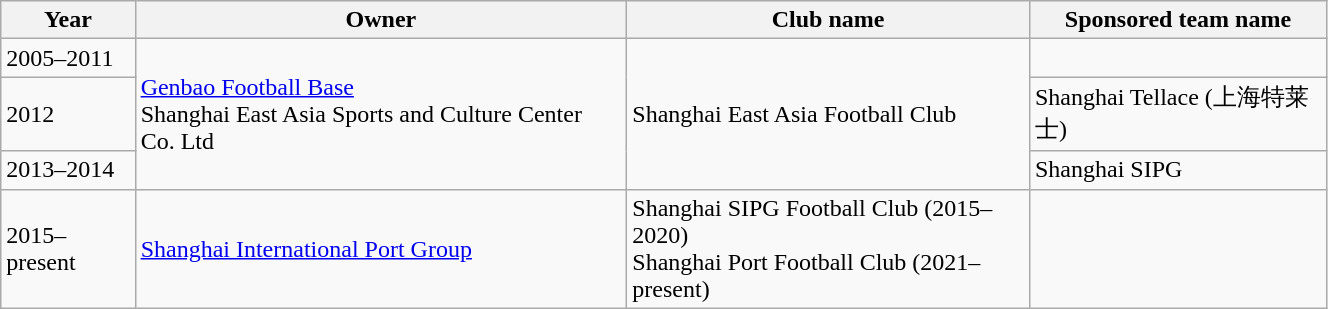<table class="wikitable" width=70%>
<tr>
<th>Year</th>
<th>Owner</th>
<th>Club name</th>
<th>Sponsored team name</th>
</tr>
<tr>
<td>2005–2011</td>
<td rowspan="3"><a href='#'>Genbao Football Base</a><br>Shanghai East Asia Sports and Culture Center Co. Ltd</td>
<td rowspan="3">Shanghai East Asia Football Club</td>
<td></td>
</tr>
<tr>
<td>2012</td>
<td>Shanghai Tellace (上海特莱士)</td>
</tr>
<tr>
<td>2013–2014</td>
<td>Shanghai SIPG</td>
</tr>
<tr>
<td>2015–present</td>
<td><a href='#'>Shanghai International Port Group</a></td>
<td>Shanghai SIPG Football Club (2015–2020)<br>Shanghai Port Football Club (2021–present)</td>
<td></td>
</tr>
</table>
